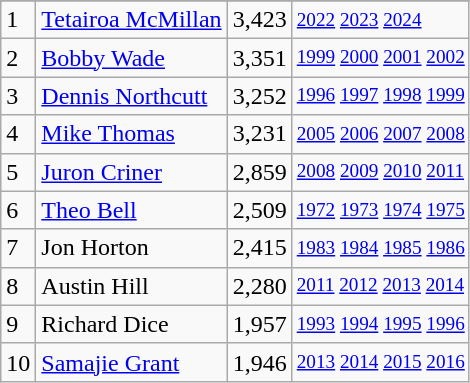<table class="wikitable">
<tr>
</tr>
<tr>
<td>1</td>
<td><a href='#'>Tetairoa McMillan</a></td>
<td>3,423</td>
<td style="font-size:80%;"><a href='#'>2022</a> <a href='#'>2023</a> <a href='#'>2024</a></td>
</tr>
<tr>
<td>2</td>
<td><a href='#'>Bobby Wade</a></td>
<td>3,351</td>
<td style="font-size:80%;"><a href='#'>1999</a> <a href='#'>2000</a> <a href='#'>2001</a> <a href='#'>2002</a></td>
</tr>
<tr>
<td>3</td>
<td><a href='#'>Dennis Northcutt</a></td>
<td>3,252</td>
<td style="font-size:80%;"><a href='#'>1996</a> <a href='#'>1997</a> <a href='#'>1998</a> <a href='#'>1999</a></td>
</tr>
<tr>
<td>4</td>
<td><a href='#'>Mike Thomas</a></td>
<td>3,231</td>
<td style="font-size:80%;"><a href='#'>2005</a> <a href='#'>2006</a> <a href='#'>2007</a> <a href='#'>2008</a></td>
</tr>
<tr>
<td>5</td>
<td><a href='#'>Juron Criner</a></td>
<td>2,859</td>
<td style="font-size:80%;"><a href='#'>2008</a> <a href='#'>2009</a> <a href='#'>2010</a> <a href='#'>2011</a></td>
</tr>
<tr>
<td>6</td>
<td><a href='#'>Theo Bell</a></td>
<td>2,509</td>
<td style="font-size:80%;"><a href='#'>1972</a> <a href='#'>1973</a> <a href='#'>1974</a> <a href='#'>1975</a></td>
</tr>
<tr>
<td>7</td>
<td>Jon Horton</td>
<td>2,415</td>
<td style="font-size:80%;"><a href='#'>1983</a> <a href='#'>1984</a> <a href='#'>1985</a> <a href='#'>1986</a></td>
</tr>
<tr>
<td>8</td>
<td>Austin Hill</td>
<td>2,280</td>
<td style="font-size:80%;"><a href='#'>2011</a> <a href='#'>2012</a> <a href='#'>2013</a> <a href='#'>2014</a></td>
</tr>
<tr>
<td>9</td>
<td>Richard Dice</td>
<td>1,957</td>
<td style="font-size:80%;"><a href='#'>1993</a> <a href='#'>1994</a> <a href='#'>1995</a> <a href='#'>1996</a></td>
</tr>
<tr>
<td>10</td>
<td><a href='#'>Samajie Grant</a></td>
<td>1,946</td>
<td style="font-size:80%;"><a href='#'>2013</a> <a href='#'>2014</a> <a href='#'>2015</a> <a href='#'>2016</a></td>
</tr>
</table>
